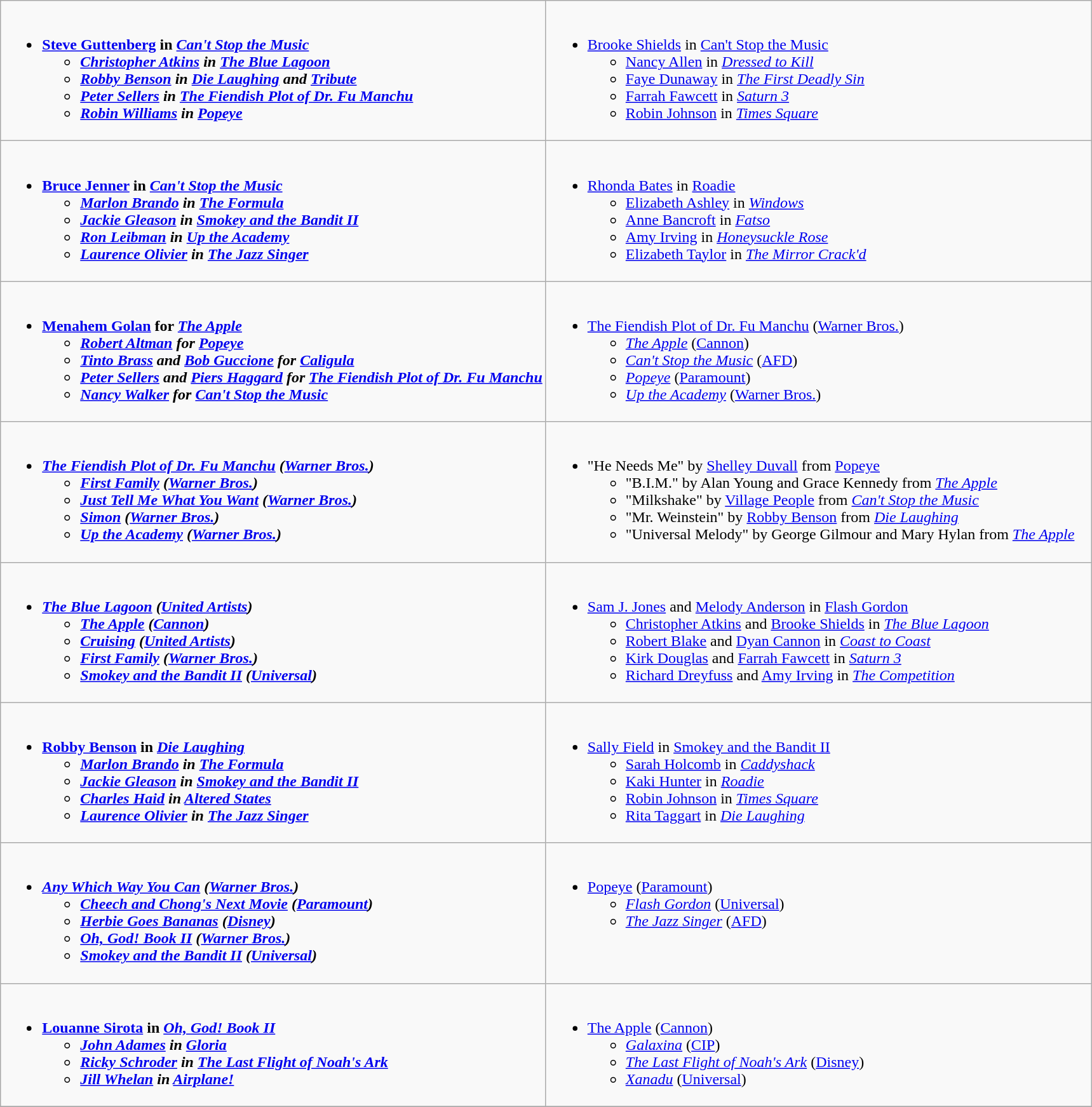<table class="wikitable">
<tr>
<td valign="top" width="50%"><br><ul><li><strong><a href='#'>Steve Guttenberg</a> in <em><a href='#'>Can't Stop the Music</a><strong><em><ul><li><a href='#'>Christopher Atkins</a> in </em><a href='#'>The Blue Lagoon</a><em></li><li><a href='#'>Robby Benson</a> in </em><a href='#'>Die Laughing</a><em> and </em><a href='#'>Tribute</a><em></li><li><a href='#'>Peter Sellers</a> in </em><a href='#'>The Fiendish Plot of Dr. Fu Manchu</a><em></li><li><a href='#'>Robin Williams</a> in </em><a href='#'>Popeye</a><em></li></ul></li></ul></td>
<td valign="top" width="50%"><br><ul><li></strong><a href='#'>Brooke Shields</a> in </em><a href='#'>Can't Stop the Music</a></em></strong><ul><li><a href='#'>Nancy Allen</a> in <em><a href='#'>Dressed to Kill</a></em></li><li><a href='#'>Faye Dunaway</a> in <em><a href='#'>The First Deadly Sin</a></em></li><li><a href='#'>Farrah Fawcett</a> in <em><a href='#'>Saturn 3</a></em></li><li><a href='#'>Robin Johnson</a> in <em><a href='#'>Times Square</a></em></li></ul></li></ul></td>
</tr>
<tr '>
<td valign="top" width="50%"><br><ul><li><strong><a href='#'>Bruce Jenner</a> in <em><a href='#'>Can't Stop the Music</a><strong><em><ul><li><a href='#'>Marlon Brando</a> in </em><a href='#'>The Formula</a><em></li><li><a href='#'>Jackie Gleason</a> in </em><a href='#'>Smokey and the Bandit II</a><em></li><li><a href='#'>Ron Leibman</a> in </em><a href='#'>Up the Academy</a><em></li><li><a href='#'>Laurence Olivier</a> in </em><a href='#'>The Jazz Singer</a><em></li></ul></li></ul></td>
<td valign="top" width="50%"><br><ul><li></strong><a href='#'>Rhonda Bates</a> in </em><a href='#'>Roadie</a></em></strong><ul><li><a href='#'>Elizabeth Ashley</a> in <em><a href='#'>Windows</a></em></li><li><a href='#'>Anne Bancroft</a> in <em><a href='#'>Fatso</a></em></li><li><a href='#'>Amy Irving</a> in <em><a href='#'>Honeysuckle Rose</a></em></li><li><a href='#'>Elizabeth Taylor</a> in <em><a href='#'>The Mirror Crack'd</a></em></li></ul></li></ul></td>
</tr>
<tr>
<td valign="top" width="50%"><br><ul><li><strong><a href='#'>Menahem Golan</a> for <em><a href='#'>The Apple</a><strong><em><ul><li><a href='#'>Robert Altman</a> for </em><a href='#'>Popeye</a><em></li><li><a href='#'>Tinto Brass</a> and <a href='#'>Bob Guccione</a> for </em><a href='#'>Caligula</a><em></li><li><a href='#'>Peter Sellers</a> and <a href='#'>Piers Haggard</a> for </em><a href='#'>The Fiendish Plot of Dr. Fu Manchu</a><em></li><li><a href='#'>Nancy Walker</a> for </em><a href='#'>Can't Stop the Music</a><em></li></ul></li></ul></td>
<td valign="top" width="50%"><br><ul><li></em></strong><a href='#'>The Fiendish Plot of Dr. Fu Manchu</a></em> (<a href='#'>Warner Bros.</a>)</strong><ul><li><em><a href='#'>The Apple</a></em> (<a href='#'>Cannon</a>)</li><li><em><a href='#'>Can't Stop the Music</a></em> (<a href='#'>AFD</a>)</li><li><em><a href='#'>Popeye</a></em> (<a href='#'>Paramount</a>)</li><li><em><a href='#'>Up the Academy</a></em> (<a href='#'>Warner Bros.</a>)</li></ul></li></ul></td>
</tr>
<tr>
<td valign="top" width="50%"><br><ul><li><strong><em><a href='#'>The Fiendish Plot of Dr. Fu Manchu</a><em> (<a href='#'>Warner Bros.</a>)<strong><ul><li></em><a href='#'>First Family</a><em> (<a href='#'>Warner Bros.</a>)</li><li></em><a href='#'>Just Tell Me What You Want</a><em> (<a href='#'>Warner Bros.</a>)</li><li></em><a href='#'>Simon</a><em> (<a href='#'>Warner Bros.</a>)</li><li></em><a href='#'>Up the Academy</a><em> (<a href='#'>Warner Bros.</a>)</li></ul></li></ul></td>
<td valign="top" width="50%"><br><ul><li></strong>"He Needs Me" by <a href='#'>Shelley Duvall</a> from </em><a href='#'>Popeye</a></em></strong><ul><li>"B.I.M." by Alan Young and Grace Kennedy from <em><a href='#'>The Apple</a></em></li><li>"Milkshake" by <a href='#'>Village People</a> from <em><a href='#'>Can't Stop the Music</a></em></li><li>"Mr. Weinstein" by <a href='#'>Robby Benson</a> from <em><a href='#'>Die Laughing</a></em></li><li>"Universal Melody" by George Gilmour and Mary Hylan from <em><a href='#'>The Apple</a></em></li></ul></li></ul></td>
</tr>
<tr>
<td valign="top" width="50%"><br><ul><li><strong><em><a href='#'>The Blue Lagoon</a><em> (<a href='#'>United Artists</a>)<strong><ul><li></em><a href='#'>The Apple</a><em> (<a href='#'>Cannon</a>)</li><li></em><a href='#'>Cruising</a><em> (<a href='#'>United Artists</a>)</li><li></em><a href='#'>First Family</a><em> (<a href='#'>Warner Bros.</a>)</li><li></em><a href='#'>Smokey and the Bandit II</a><em> (<a href='#'>Universal</a>)</li></ul></li></ul></td>
<td valign="top" width="50%"><br><ul><li></strong><a href='#'>Sam J. Jones</a> and <a href='#'>Melody Anderson</a> in </em><a href='#'>Flash Gordon</a></em></strong><ul><li><a href='#'>Christopher Atkins</a> and <a href='#'>Brooke Shields</a> in <em><a href='#'>The Blue Lagoon</a></em></li><li><a href='#'>Robert Blake</a> and <a href='#'>Dyan Cannon</a> in <em><a href='#'>Coast to Coast</a></em></li><li><a href='#'>Kirk Douglas</a> and <a href='#'>Farrah Fawcett</a> in <em><a href='#'>Saturn 3</a></em></li><li><a href='#'>Richard Dreyfuss</a> and <a href='#'>Amy Irving</a> in <em><a href='#'>The Competition</a></em></li></ul></li></ul></td>
</tr>
<tr>
<td valign="top" width="50%"><br><ul><li><strong><a href='#'>Robby Benson</a> in <em><a href='#'>Die Laughing</a><strong><em><ul><li><a href='#'>Marlon Brando</a> in </em><a href='#'>The Formula</a><em></li><li><a href='#'>Jackie Gleason</a> in </em><a href='#'>Smokey and the Bandit II</a><em></li><li><a href='#'>Charles Haid</a> in </em><a href='#'>Altered States</a><em></li><li><a href='#'>Laurence Olivier</a> in </em><a href='#'>The Jazz Singer</a><em></li></ul></li></ul></td>
<td valign="top" width="50%"><br><ul><li></strong><a href='#'>Sally Field</a> in </em><a href='#'>Smokey and the Bandit II</a></em></strong><ul><li><a href='#'>Sarah Holcomb</a> in <em><a href='#'>Caddyshack</a></em></li><li><a href='#'>Kaki Hunter</a> in <em><a href='#'>Roadie</a></em></li><li><a href='#'>Robin Johnson</a> in <em><a href='#'>Times Square</a></em></li><li><a href='#'>Rita Taggart</a> in <em><a href='#'>Die Laughing</a></em></li></ul></li></ul></td>
</tr>
<tr>
<td valign="top" width="50%"><br><ul><li><strong><em><a href='#'>Any Which Way You Can</a><em> (<a href='#'>Warner Bros.</a>)<strong><ul><li></em><a href='#'>Cheech and Chong's Next Movie</a><em> (<a href='#'>Paramount</a>)</li><li></em><a href='#'>Herbie Goes Bananas</a><em> (<a href='#'>Disney</a>)</li><li></em><a href='#'>Oh, God! Book II</a><em> (<a href='#'>Warner Bros.</a>)</li><li></em><a href='#'>Smokey and the Bandit II</a><em> (<a href='#'>Universal</a>)</li></ul></li></ul></td>
<td valign="top" width="50%"><br><ul><li></em></strong><a href='#'>Popeye</a></em> (<a href='#'>Paramount</a>)</strong><ul><li><em><a href='#'>Flash Gordon</a></em> (<a href='#'>Universal</a>)</li><li><em><a href='#'>The Jazz Singer</a></em> (<a href='#'>AFD</a>)</li></ul></li></ul></td>
</tr>
<tr>
<td valign="top" width="50%"><br><ul><li><strong><a href='#'>Louanne Sirota</a> in <em><a href='#'>Oh, God! Book II</a><strong><em><ul><li><a href='#'>John Adames</a> in </em><a href='#'>Gloria</a><em></li><li><a href='#'>Ricky Schroder</a> in </em><a href='#'>The Last Flight of Noah's Ark</a><em></li><li><a href='#'>Jill Whelan</a> in </em><a href='#'>Airplane!</a><em></li></ul></li></ul></td>
<td valign="top" width="50%"><br><ul><li></em></strong><a href='#'>The Apple</a></em> (<a href='#'>Cannon</a>)</strong><ul><li><em><a href='#'>Galaxina</a></em> (<a href='#'>CIP</a>)</li><li><em><a href='#'>The Last Flight of Noah's Ark</a></em> (<a href='#'>Disney</a>)</li><li><em><a href='#'>Xanadu</a></em> (<a href='#'>Universal</a>)</li></ul></li></ul></td>
</tr>
<tr>
</tr>
</table>
